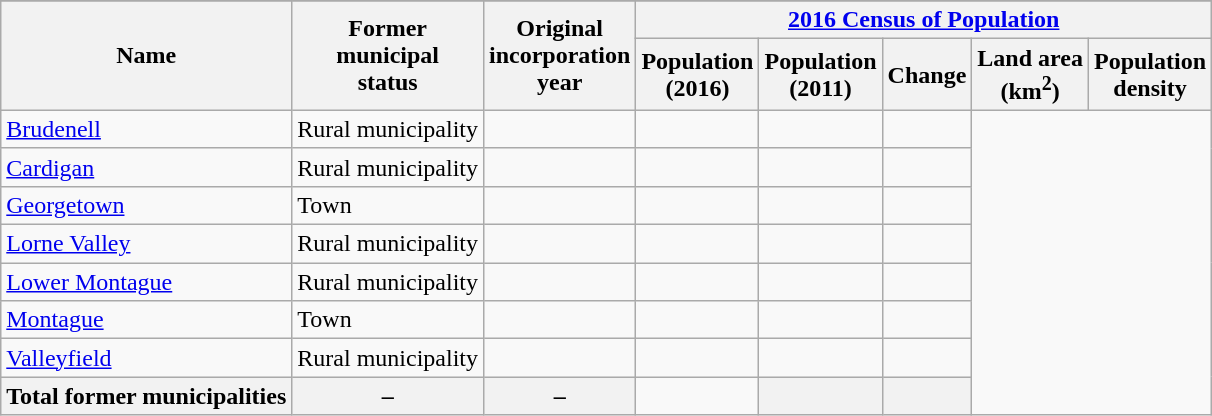<table class="wikitable sortable collapsible">
<tr class="sorttop" align="center">
</tr>
<tr>
<th scope="col" rowspan=2>Name</th>
<th scope="col" rowspan=2>Former<br>municipal<br>status</th>
<th scope="col" rowspan=2>Original<br>incorporation<br>year</th>
<th scope="col" colspan=5><a href='#'>2016 Census of Population</a></th>
</tr>
<tr>
<th scope="col">Population<br>(2016)</th>
<th scope="col">Population<br>(2011)</th>
<th scope="col">Change</th>
<th scope="col">Land area<br>(km<sup>2</sup>)</th>
<th scope="col" data-sort-type="number">Population<br>density</th>
</tr>
<tr>
<td scope="row"><a href='#'>Brudenell</a></td>
<td>Rural municipality</td>
<td align=center></td>
<td></td>
<td align=center></td>
<td align=center></td>
</tr>
<tr>
<td scope="row"><a href='#'>Cardigan</a></td>
<td>Rural municipality</td>
<td align=center></td>
<td></td>
<td align=center></td>
<td align=center></td>
</tr>
<tr>
<td scope="row"><a href='#'>Georgetown</a></td>
<td>Town</td>
<td align=center></td>
<td></td>
<td align=center></td>
<td align=center></td>
</tr>
<tr>
<td scope="row"><a href='#'>Lorne Valley</a></td>
<td>Rural municipality</td>
<td align=center></td>
<td></td>
<td align=center></td>
<td align=center></td>
</tr>
<tr>
<td scope="row"><a href='#'>Lower Montague</a></td>
<td>Rural municipality</td>
<td align=center></td>
<td></td>
<td align=center></td>
<td align=center></td>
</tr>
<tr>
<td scope="row"><a href='#'>Montague</a></td>
<td>Town</td>
<td align=center></td>
<td></td>
<td align=center></td>
<td align=center></td>
</tr>
<tr>
<td scope="row"><a href='#'>Valleyfield</a></td>
<td>Rural municipality</td>
<td align=center></td>
<td></td>
<td align=center></td>
<td align=center></td>
</tr>
<tr class="sortbottom" align="center">
<th scope="col" align="center">Total former municipalities</th>
<th scope="col" align="center">–</th>
<th scope="col" align="center">–</th>
<td></td>
<th scope="col" align="center"></th>
<th scope="col" align="center"></th>
</tr>
</table>
